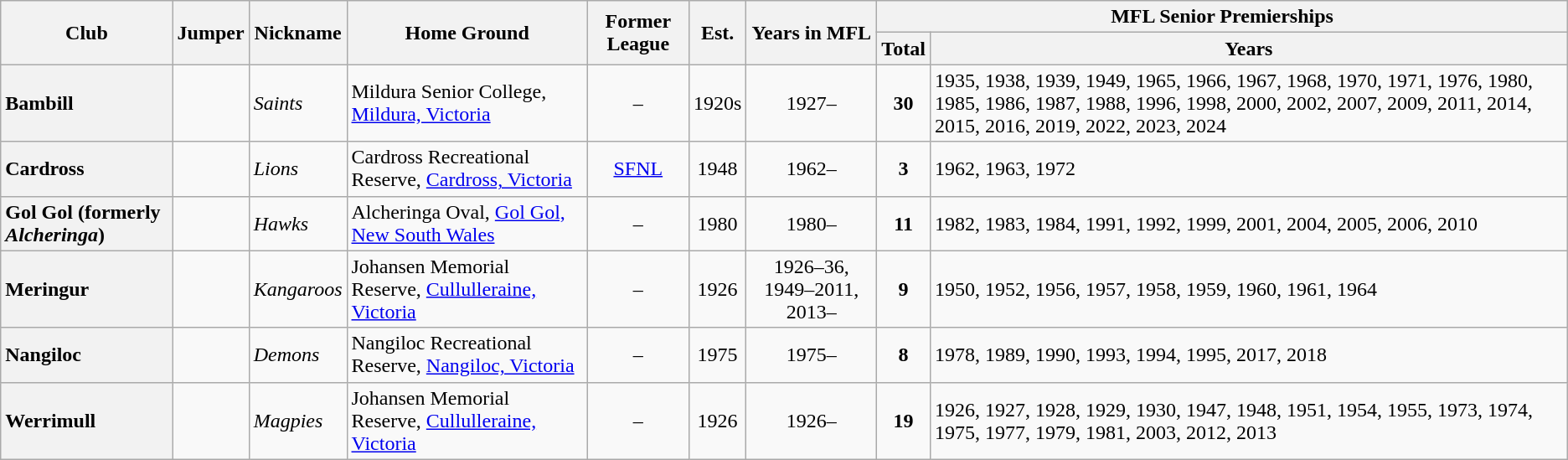<table class="wikitable sortable">
<tr>
<th rowspan="2">Club</th>
<th rowspan="2">Jumper</th>
<th rowspan="2">Nickname</th>
<th rowspan="2">Home Ground</th>
<th rowspan="2">Former League</th>
<th rowspan="2">Est.</th>
<th rowspan="2">Years in MFL</th>
<th colspan="2">MFL Senior Premierships</th>
</tr>
<tr>
<th>Total</th>
<th>Years</th>
</tr>
<tr>
<th style="text-align:left">Bambill</th>
<td></td>
<td><em>Saints</em></td>
<td>Mildura Senior College, <a href='#'>Mildura, Victoria</a></td>
<td align="center">–</td>
<td align="center">1920s</td>
<td align="center">1927–</td>
<td align="center"><strong>30</strong></td>
<td>1935, 1938, 1939, 1949, 1965, 1966, 1967, 1968, 1970, 1971, 1976, 1980, 1985, 1986, 1987, 1988, 1996, 1998, 2000, 2002, 2007, 2009, 2011, 2014, 2015, 2016, 2019, 2022, 2023, 2024</td>
</tr>
<tr>
<th style="text-align:left">Cardross</th>
<td></td>
<td><em>Lions</em></td>
<td>Cardross Recreational Reserve, <a href='#'>Cardross, Victoria</a></td>
<td align="center"><a href='#'>SFNL</a></td>
<td align="center">1948</td>
<td align="center">1962–</td>
<td align="center"><strong>3</strong></td>
<td>1962, 1963, 1972</td>
</tr>
<tr>
<th style="text-align:left">Gol Gol (formerly <em>Alcheringa</em>)</th>
<td></td>
<td><em>Hawks</em></td>
<td>Alcheringa Oval, <a href='#'>Gol Gol, New South Wales</a></td>
<td align="center">–</td>
<td align="center">1980</td>
<td align="center">1980–</td>
<td align="center"><strong>11</strong></td>
<td>1982, 1983, 1984, 1991, 1992, 1999, 2001, 2004, 2005, 2006, 2010</td>
</tr>
<tr>
<th style="text-align:left">Meringur</th>
<td></td>
<td><em>Kangaroos</em></td>
<td>Johansen Memorial Reserve, <a href='#'>Cullulleraine, Victoria</a></td>
<td align="center">–</td>
<td align="center">1926</td>
<td align="center">1926–36, 1949–2011, 2013–</td>
<td align="center"><strong>9</strong></td>
<td>1950, 1952, 1956, 1957, 1958, 1959, 1960, 1961, 1964</td>
</tr>
<tr>
<th style="text-align:left">Nangiloc</th>
<td></td>
<td><em>Demons</em></td>
<td>Nangiloc Recreational Reserve, <a href='#'>Nangiloc, Victoria</a></td>
<td align="center">–</td>
<td align="center">1975</td>
<td align="center">1975–</td>
<td align="center"><strong>8</strong></td>
<td>1978, 1989, 1990, 1993, 1994, 1995, 2017, 2018</td>
</tr>
<tr>
<th style="text-align:left">Werrimull</th>
<td></td>
<td><em>Magpies</em></td>
<td>Johansen Memorial Reserve, <a href='#'>Cullulleraine, Victoria</a></td>
<td align="center">–</td>
<td align="center">1926</td>
<td align="center">1926–</td>
<td align="center"><strong>19</strong></td>
<td>1926, 1927, 1928, 1929, 1930, 1947, 1948, 1951, 1954, 1955, 1973, 1974, 1975, 1977, 1979, 1981, 2003, 2012, 2013</td>
</tr>
</table>
